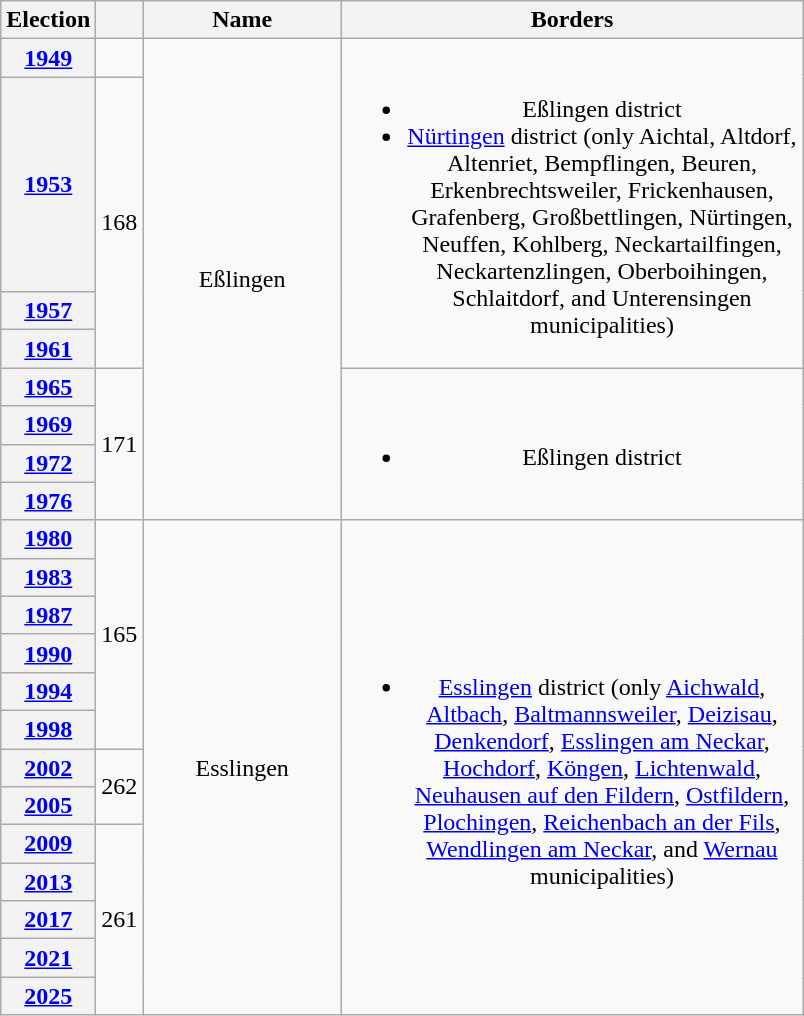<table class=wikitable style="text-align:center">
<tr>
<th>Election</th>
<th></th>
<th width=125px>Name</th>
<th width=300px>Borders</th>
</tr>
<tr>
<th><a href='#'>1949</a></th>
<td></td>
<td rowspan=8>Eßlingen</td>
<td rowspan=4><br><ul><li>Eßlingen district</li><li><a href='#'>Nürtingen</a> district (only Aichtal, Altdorf, Altenriet, Bempflingen, Beuren, Erkenbrechtsweiler, Frickenhausen, Grafenberg, Großbettlingen, Nürtingen, Neuffen, Kohlberg, Neckartailfingen, Neckartenzlingen, Oberboihingen, Schlaitdorf, and Unterensingen municipalities)</li></ul></td>
</tr>
<tr>
<th><a href='#'>1953</a></th>
<td rowspan=3>168</td>
</tr>
<tr>
<th><a href='#'>1957</a></th>
</tr>
<tr>
<th><a href='#'>1961</a></th>
</tr>
<tr>
<th><a href='#'>1965</a></th>
<td rowspan=4>171</td>
<td rowspan=4><br><ul><li>Eßlingen district</li></ul></td>
</tr>
<tr>
<th><a href='#'>1969</a></th>
</tr>
<tr>
<th><a href='#'>1972</a></th>
</tr>
<tr>
<th><a href='#'>1976</a></th>
</tr>
<tr>
<th><a href='#'>1980</a></th>
<td rowspan=6>165</td>
<td rowspan=13>Esslingen</td>
<td rowspan=13><br><ul><li><a href='#'>Esslingen</a> district (only <a href='#'>Aichwald</a>, <a href='#'>Altbach</a>, <a href='#'>Baltmannsweiler</a>, <a href='#'>Deizisau</a>, <a href='#'>Denkendorf</a>, <a href='#'>Esslingen am Neckar</a>, <a href='#'>Hochdorf</a>, <a href='#'>Köngen</a>, <a href='#'>Lichtenwald</a>, <a href='#'>Neuhausen auf den Fildern</a>, <a href='#'>Ostfildern</a>, <a href='#'>Plochingen</a>, <a href='#'>Reichenbach an der Fils</a>, <a href='#'>Wendlingen am Neckar</a>, and <a href='#'>Wernau</a>  municipalities)</li></ul></td>
</tr>
<tr>
<th><a href='#'>1983</a></th>
</tr>
<tr>
<th><a href='#'>1987</a></th>
</tr>
<tr>
<th><a href='#'>1990</a></th>
</tr>
<tr>
<th><a href='#'>1994</a></th>
</tr>
<tr>
<th><a href='#'>1998</a></th>
</tr>
<tr>
<th><a href='#'>2002</a></th>
<td rowspan=2>262</td>
</tr>
<tr>
<th><a href='#'>2005</a></th>
</tr>
<tr>
<th><a href='#'>2009</a></th>
<td rowspan=5>261</td>
</tr>
<tr>
<th><a href='#'>2013</a></th>
</tr>
<tr>
<th><a href='#'>2017</a></th>
</tr>
<tr>
<th><a href='#'>2021</a></th>
</tr>
<tr>
<th><a href='#'>2025</a></th>
</tr>
</table>
